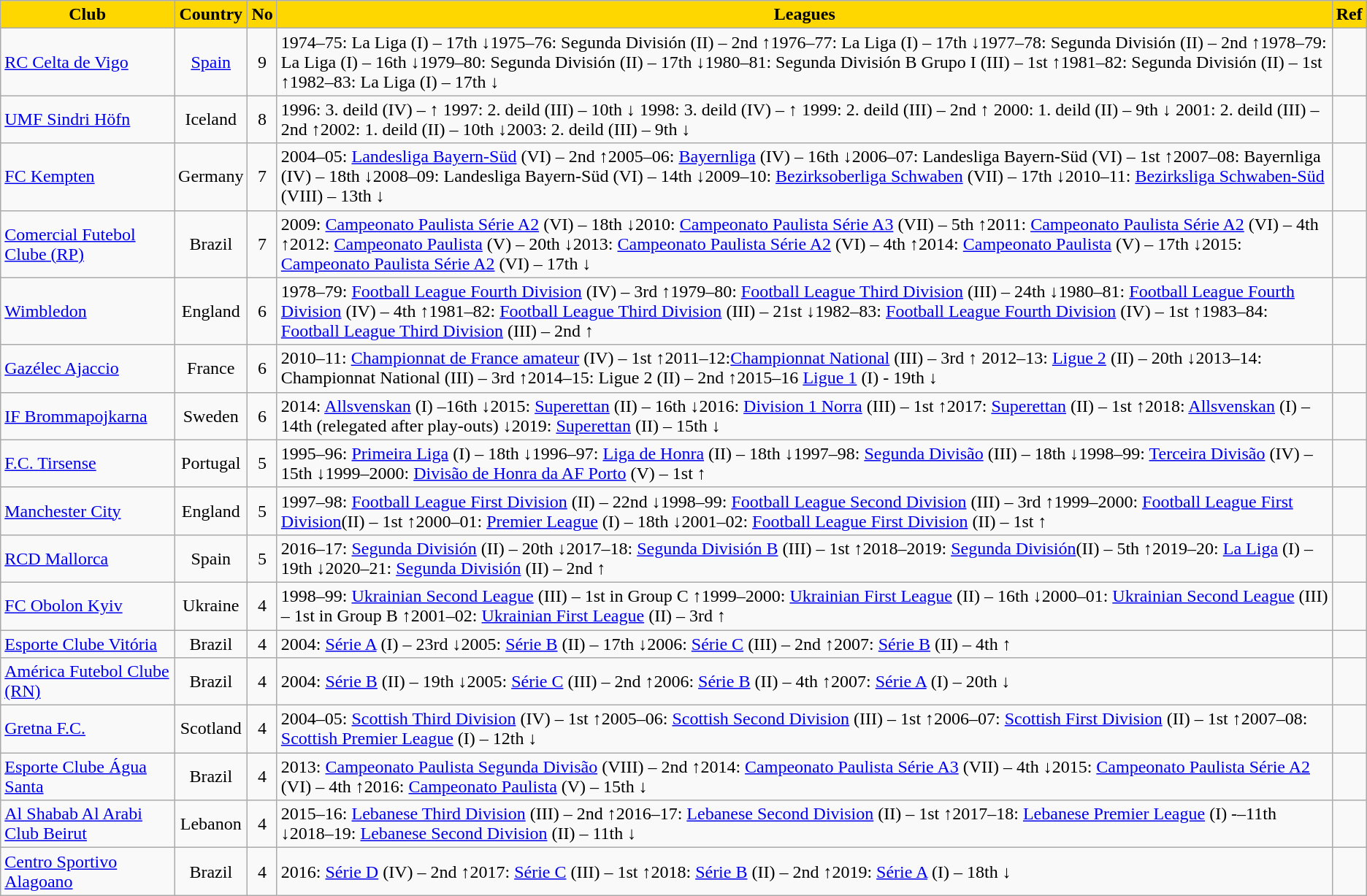<table class="wikitable sortable">
<tr align="center" bgcolor="#FFD700">
<td><strong>Club</strong></td>
<td><strong>Country</strong></td>
<td><strong>No</strong></td>
<td><strong>Leagues</strong></td>
<td><strong>Ref</strong></td>
</tr>
<tr align="center">
<td align="left"><a href='#'>RC Celta de Vigo</a></td>
<td><a href='#'>Spain</a></td>
<td>9</td>
<td align="left">1974–75: La Liga (I) – 17th ↓1975–76: Segunda División (II) – 2nd ↑1976–77: La Liga (I) – 17th ↓1977–78: Segunda División (II) – 2nd ↑1978–79: La Liga (I) – 16th ↓1979–80: Segunda División (II) – 17th ↓1980–81: Segunda División B Grupo I (III) – 1st ↑1981–82: Segunda División (II) – 1st ↑1982–83: La Liga (I) – 17th ↓</td>
<td></td>
</tr>
<tr align="center">
<td align="left"><a href='#'>UMF Sindri Höfn</a></td>
<td>Iceland</td>
<td>8</td>
<td align="left">1996: 3. deild (IV) – ↑ 1997: 2. deild (III) – 10th ↓ 1998: 3. deild (IV) – ↑ 1999: 2. deild (III) – 2nd ↑ 2000: 1. deild (II) – 9th ↓ 2001: 2. deild (III) – 2nd ↑2002: 1. deild (II) – 10th ↓2003: 2. deild (III) – 9th ↓</td>
<td></td>
</tr>
<tr align="center">
<td align="left"><a href='#'>FC Kempten</a></td>
<td>Germany</td>
<td>7</td>
<td align="left">2004–05: <a href='#'>Landesliga Bayern-Süd</a> (VI) – 2nd ↑2005–06: <a href='#'>Bayernliga</a> (IV) – 16th ↓2006–07: Landesliga Bayern-Süd  (VI) – 1st ↑2007–08: Bayernliga (IV) – 18th ↓2008–09: Landesliga Bayern-Süd (VI) – 14th ↓2009–10: <a href='#'>Bezirksoberliga Schwaben</a> (VII) – 17th ↓2010–11: <a href='#'>Bezirksliga Schwaben-Süd</a> (VIII) – 13th ↓</td>
<td></td>
</tr>
<tr align="center">
<td align="left"><a href='#'>Comercial Futebol Clube (RP)</a></td>
<td>Brazil</td>
<td>7</td>
<td align="left">2009: <a href='#'>Campeonato Paulista Série A2</a> (VI) – 18th ↓2010: <a href='#'>Campeonato Paulista Série A3</a> (VII) – 5th ↑2011: <a href='#'>Campeonato Paulista Série A2</a> (VI) – 4th ↑2012: <a href='#'>Campeonato Paulista</a> (V) – 20th ↓2013: <a href='#'>Campeonato Paulista Série A2</a> (VI) – 4th ↑2014: <a href='#'>Campeonato Paulista</a> (V) – 17th ↓2015: <a href='#'>Campeonato Paulista Série A2</a> (VI) – 17th ↓</td>
<td></td>
</tr>
<tr align="center">
<td align="left"><a href='#'>Wimbledon</a></td>
<td>England</td>
<td>6</td>
<td align="left">1978–79: <a href='#'>Football League Fourth Division</a> (IV) – 3rd ↑1979–80: <a href='#'>Football League Third Division</a> (III) – 24th ↓1980–81: <a href='#'>Football League Fourth Division</a> (IV) – 4th ↑1981–82: <a href='#'>Football League Third Division</a> (III) – 21st ↓1982–83: <a href='#'>Football League Fourth Division</a> (IV) – 1st ↑1983–84: <a href='#'>Football League Third Division</a> (III) – 2nd ↑</td>
<td></td>
</tr>
<tr align="center">
<td align="left"><a href='#'>Gazélec Ajaccio</a></td>
<td>France</td>
<td>6</td>
<td align="left">2010–11: <a href='#'>Championnat de France amateur</a> (IV) – 1st ↑2011–12:<a href='#'>Championnat National</a> (III) – 3rd ↑ 2012–13: <a href='#'>Ligue 2</a> (II) – 20th ↓2013–14: Championnat National (III) – 3rd ↑2014–15: Ligue 2 (II) – 2nd ↑2015–16 <a href='#'>Ligue 1</a> (I) - 19th ↓</td>
<td></td>
</tr>
<tr align="center">
<td align="left"><a href='#'>IF Brommapojkarna</a></td>
<td>Sweden</td>
<td>6</td>
<td align="left">2014: <a href='#'>Allsvenskan</a> (I) –16th ↓2015: <a href='#'>Superettan</a> (II) – 16th ↓2016: <a href='#'>Division 1 Norra</a> (III) – 1st ↑2017: <a href='#'>Superettan</a> (II) – 1st ↑2018: <a href='#'>Allsvenskan</a> (I) – 14th (relegated after play-outs) ↓2019: <a href='#'>Superettan</a> (II) – 15th ↓</td>
<td></td>
</tr>
<tr align="center">
<td align="left"><a href='#'>F.C. Tirsense</a></td>
<td>Portugal</td>
<td>5</td>
<td align="left">1995–96: <a href='#'>Primeira Liga</a> (I) – 18th ↓1996–97: <a href='#'>Liga de Honra</a> (II) – 18th ↓1997–98: <a href='#'>Segunda Divisão</a> (III) – 18th ↓1998–99: <a href='#'>Terceira Divisão</a> (IV) – 15th ↓1999–2000: <a href='#'>Divisão de Honra da AF Porto</a> (V) – 1st ↑</td>
<td></td>
</tr>
<tr align="center">
<td align="left"><a href='#'>Manchester City</a></td>
<td>England</td>
<td>5</td>
<td align="left">1997–98: <a href='#'>Football League First Division</a> (II) – 22nd ↓1998–99: <a href='#'>Football League Second Division</a> (III) – 3rd ↑1999–2000: <a href='#'>Football League First Division</a>(II) – 1st ↑2000–01: <a href='#'>Premier League</a> (I) – 18th ↓2001–02: <a href='#'>Football League First Division</a> (II) – 1st ↑</td>
<td></td>
</tr>
<tr align="center">
<td align="left"><a href='#'>RCD Mallorca</a></td>
<td>Spain</td>
<td>5</td>
<td align="left">2016–17: <a href='#'>Segunda División</a> (II) – 20th ↓2017–18: <a href='#'>Segunda División B</a> (III) – 1st ↑2018–2019: <a href='#'>Segunda División</a>(II) – 5th ↑2019–20: <a href='#'>La Liga</a> (I) – 19th ↓2020–21: <a href='#'>Segunda División</a> (II) – 2nd ↑</td>
<td></td>
</tr>
<tr align=center>
<td align="left"><a href='#'>FC Obolon Kyiv</a></td>
<td>Ukraine</td>
<td>4</td>
<td align="left">1998–99: <a href='#'>Ukrainian Second League</a> (III) – 1st in Group C ↑1999–2000: <a href='#'>Ukrainian First League</a> (II) – 16th ↓2000–01: <a href='#'>Ukrainian Second League</a> (III) – 1st in Group B ↑2001–02: <a href='#'>Ukrainian First League</a> (II) – 3rd ↑</td>
<td></td>
</tr>
<tr align="center">
<td align="left"><a href='#'>Esporte Clube Vitória</a></td>
<td>Brazil</td>
<td>4</td>
<td align="left">2004: <a href='#'>Série A</a> (I) – 23rd ↓2005: <a href='#'>Série B</a> (II) – 17th ↓2006: <a href='#'>Série C</a> (III) – 2nd ↑2007: <a href='#'>Série B</a> (II) – 4th ↑</td>
<td></td>
</tr>
<tr align="center">
<td align="left"><a href='#'>América Futebol Clube (RN)</a></td>
<td>Brazil</td>
<td>4</td>
<td align="left">2004: <a href='#'>Série B</a> (II) – 19th ↓2005: <a href='#'>Série C</a> (III) – 2nd ↑2006: <a href='#'>Série B</a> (II) – 4th ↑2007: <a href='#'>Série A</a> (I) – 20th ↓</td>
<td></td>
</tr>
<tr align="center">
<td align="left"><a href='#'>Gretna F.C.</a></td>
<td>Scotland</td>
<td>4</td>
<td align="left">2004–05: <a href='#'>Scottish Third Division</a> (IV) – 1st ↑2005–06: <a href='#'>Scottish Second Division</a> (III) – 1st ↑2006–07: <a href='#'>Scottish First Division</a> (II) – 1st ↑2007–08: <a href='#'>Scottish Premier League</a> (I) – 12th ↓</td>
<td></td>
</tr>
<tr align="center">
<td align="left"><a href='#'>Esporte Clube Água Santa</a></td>
<td>Brazil</td>
<td>4</td>
<td align="left">2013: <a href='#'>Campeonato Paulista Segunda Divisão</a> (VIII) – 2nd ↑2014: <a href='#'>Campeonato Paulista Série A3</a> (VII) – 4th ↓2015: <a href='#'>Campeonato Paulista Série A2</a> (VI) – 4th ↑2016: <a href='#'>Campeonato Paulista</a> (V) – 15th ↓</td>
<td></td>
</tr>
<tr align="center">
<td align="left"><a href='#'>Al Shabab Al Arabi Club Beirut</a></td>
<td>Lebanon</td>
<td>4</td>
<td align="left">2015–16: <a href='#'>Lebanese Third Division</a> (III) – 2nd ↑2016–17: <a href='#'>Lebanese Second Division</a> (II) – 1st ↑2017–18: <a href='#'>Lebanese Premier League</a> (I) -–11th ↓2018–19: <a href='#'>Lebanese Second Division</a> (II) – 11th ↓</td>
<td></td>
</tr>
<tr align="center">
<td align="left"><a href='#'>Centro Sportivo Alagoano</a></td>
<td>Brazil</td>
<td>4</td>
<td align="left">2016: <a href='#'>Série D</a> (IV) – 2nd ↑2017: <a href='#'>Série C</a> (III) – 1st ↑2018: <a href='#'>Série B</a> (II) – 2nd ↑2019: <a href='#'>Série A</a> (I) – 18th ↓</td>
<td></td>
</tr>
</table>
